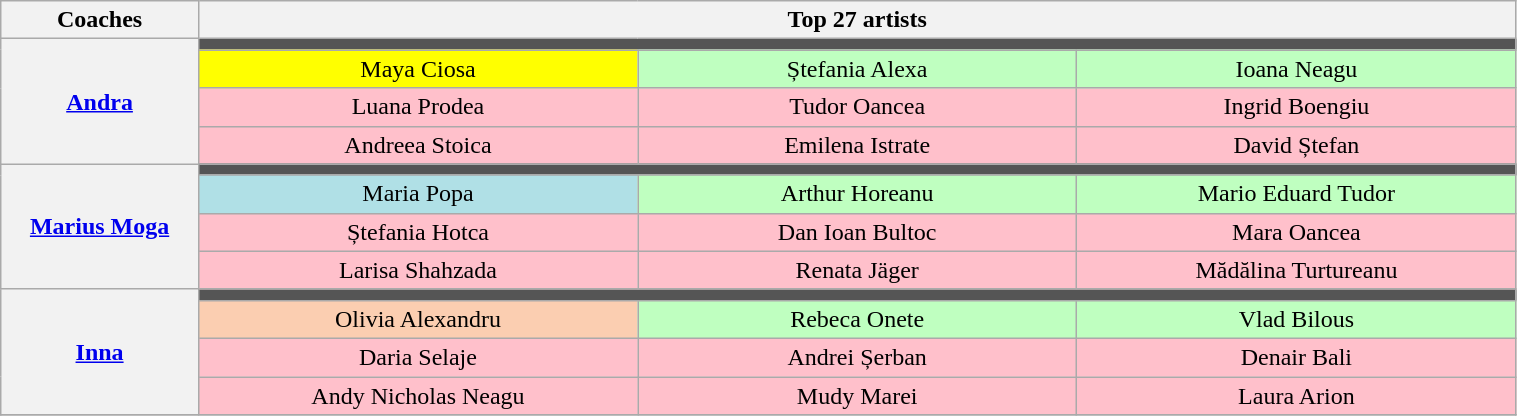<table class="wikitable" style="text-align:center; width:80%;">
<tr>
<th scope="col" style="width:09%;">Coaches</th>
<th scope="col" style="width:74%;" colspan="4">Top 27 artists</th>
</tr>
<tr>
<th rowspan="4"><a href='#'>Andra</a></th>
<td colspan="6" style="background:#555;"></td>
</tr>
<tr>
<td style="background:yellow;" width="20%" width="14%">Maya Ciosa</td>
<td style="background:#BFFFC0;" width="20%" width="14%">Ștefania Alexa</td>
<td style="background:#BFFFC0;" width="20%" width="14%">Ioana Neagu</td>
</tr>
<tr>
<td style="background:pink;">Luana Prodea</td>
<td style="background:pink;">Tudor Oancea</td>
<td style="background:pink;">Ingrid Boengiu</td>
</tr>
<tr>
<td style="background:pink;">Andreea Stoica</td>
<td style="background:pink;">Emilena Istrate</td>
<td style="background:pink;">David Ștefan</td>
</tr>
<tr>
<th rowspan="4"><a href='#'>Marius Moga</a></th>
<td colspan="6" style="background:#555;"></td>
</tr>
<tr>
<td style="background:#B0E0E6;">Maria Popa</td>
<td style="background:#BFFFC0;">Arthur Horeanu</td>
<td style="background:#BFFFC0;">Mario Eduard Tudor</td>
</tr>
<tr>
<td style="background:pink;">Ștefania Hotca</td>
<td style="background:pink;">Dan Ioan Bultoc</td>
<td style="background:pink;">Mara Oancea</td>
</tr>
<tr>
<td style="background:pink;">Larisa Shahzada</td>
<td style="background:pink;">Renata Jäger</td>
<td style="background:pink;">Mădălina Turtureanu</td>
</tr>
<tr>
<th rowspan="4"><a href='#'>Inna</a></th>
<td colspan="6" style="background:#555;"></td>
</tr>
<tr>
<td style="background:#FBCEB1;">Olivia Alexandru</td>
<td style="background:#BFFFC0;">Rebeca Onete</td>
<td style="background:#BFFFC0;">Vlad Bilous</td>
</tr>
<tr>
<td style="background:pink;">Daria Selaje</td>
<td style="background:pink;">Andrei Șerban</td>
<td style="background:pink;">Denair Bali</td>
</tr>
<tr>
<td style="background:pink;">Andy Nicholas Neagu</td>
<td style="background:pink;">Mudy Marei</td>
<td style="background:pink;">Laura Arion</td>
</tr>
<tr>
</tr>
</table>
